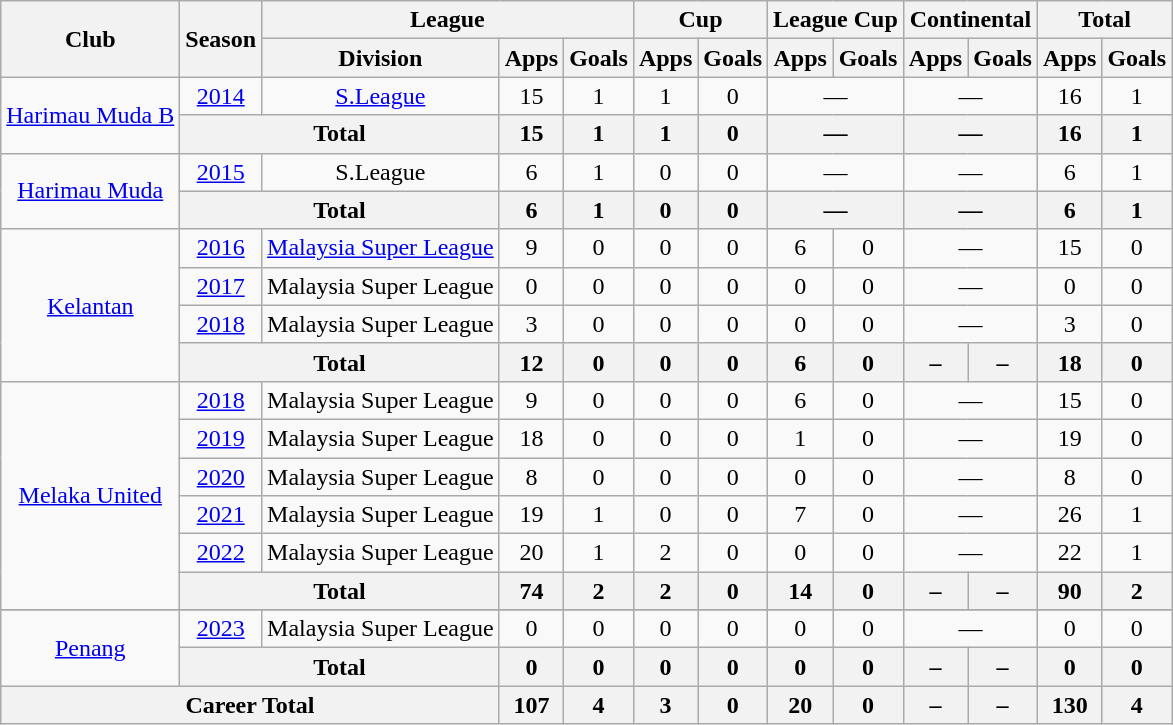<table class=wikitable style="text-align:center">
<tr>
<th rowspan=2>Club</th>
<th rowspan=2>Season</th>
<th colspan=3>League</th>
<th colspan=2>Cup</th>
<th colspan=2>League Cup</th>
<th colspan=2>Continental</th>
<th colspan=2>Total</th>
</tr>
<tr>
<th>Division</th>
<th>Apps</th>
<th>Goals</th>
<th>Apps</th>
<th>Goals</th>
<th>Apps</th>
<th>Goals</th>
<th>Apps</th>
<th>Goals</th>
<th>Apps</th>
<th>Goals</th>
</tr>
<tr>
<td rowspan=2><a href='#'>Harimau Muda B</a></td>
<td><a href='#'>2014</a></td>
<td><a href='#'>S.League</a></td>
<td>15</td>
<td>1</td>
<td>1</td>
<td>0</td>
<td colspan="2">—</td>
<td colspan="2">—</td>
<td>16</td>
<td>1</td>
</tr>
<tr>
<th colspan="2">Total</th>
<th>15</th>
<th>1</th>
<th>1</th>
<th>0</th>
<th colspan="2">—</th>
<th colspan="2">—</th>
<th>16</th>
<th>1</th>
</tr>
<tr>
<td rowspan=2><a href='#'>Harimau Muda</a></td>
<td><a href='#'>2015</a></td>
<td>S.League</td>
<td>6</td>
<td>1</td>
<td>0</td>
<td>0</td>
<td colspan="2">—</td>
<td colspan="2">—</td>
<td>6</td>
<td>1</td>
</tr>
<tr>
<th colspan="2">Total</th>
<th>6</th>
<th>1</th>
<th>0</th>
<th>0</th>
<th colspan="2">—</th>
<th colspan="2">—</th>
<th>6</th>
<th>1</th>
</tr>
<tr>
<td rowspan=4><a href='#'>Kelantan</a></td>
<td><a href='#'>2016</a></td>
<td><a href='#'>Malaysia Super League</a></td>
<td>9</td>
<td>0</td>
<td>0</td>
<td>0</td>
<td>6</td>
<td>0</td>
<td colspan="2">—</td>
<td>15</td>
<td>0</td>
</tr>
<tr>
<td><a href='#'>2017</a></td>
<td>Malaysia Super League</td>
<td>0</td>
<td>0</td>
<td>0</td>
<td>0</td>
<td>0</td>
<td>0</td>
<td colspan="2">—</td>
<td>0</td>
<td>0</td>
</tr>
<tr>
<td><a href='#'>2018</a></td>
<td>Malaysia Super League</td>
<td>3</td>
<td>0</td>
<td>0</td>
<td>0</td>
<td>0</td>
<td>0</td>
<td colspan="2">—</td>
<td>3</td>
<td>0</td>
</tr>
<tr>
<th colspan="2">Total</th>
<th>12</th>
<th>0</th>
<th>0</th>
<th>0</th>
<th>6</th>
<th>0</th>
<th>–</th>
<th>–</th>
<th>18</th>
<th>0</th>
</tr>
<tr>
<td rowspan=6><a href='#'>Melaka United</a></td>
<td><a href='#'>2018</a></td>
<td>Malaysia Super League</td>
<td>9</td>
<td>0</td>
<td>0</td>
<td>0</td>
<td>6</td>
<td>0</td>
<td colspan="2">—</td>
<td>15</td>
<td>0</td>
</tr>
<tr>
<td><a href='#'>2019</a></td>
<td>Malaysia Super League</td>
<td>18</td>
<td>0</td>
<td>0</td>
<td>0</td>
<td>1</td>
<td>0</td>
<td colspan="2">—</td>
<td>19</td>
<td>0</td>
</tr>
<tr>
<td><a href='#'>2020</a></td>
<td>Malaysia Super League</td>
<td>8</td>
<td>0</td>
<td>0</td>
<td>0</td>
<td>0</td>
<td>0</td>
<td colspan="2">—</td>
<td>8</td>
<td>0</td>
</tr>
<tr>
<td><a href='#'>2021</a></td>
<td>Malaysia Super League</td>
<td>19</td>
<td>1</td>
<td>0</td>
<td>0</td>
<td>7</td>
<td>0</td>
<td colspan="2">—</td>
<td>26</td>
<td>1</td>
</tr>
<tr>
<td><a href='#'>2022</a></td>
<td>Malaysia Super League</td>
<td>20</td>
<td>1</td>
<td>2</td>
<td>0</td>
<td>0</td>
<td>0</td>
<td colspan="2">—</td>
<td>22</td>
<td>1</td>
</tr>
<tr>
<th colspan="2">Total</th>
<th>74</th>
<th>2</th>
<th>2</th>
<th>0</th>
<th>14</th>
<th>0</th>
<th>–</th>
<th>–</th>
<th>90</th>
<th>2</th>
</tr>
<tr>
</tr>
<tr>
<td rowspan=2><a href='#'>Penang</a></td>
<td><a href='#'>2023</a></td>
<td>Malaysia Super League</td>
<td>0</td>
<td>0</td>
<td>0</td>
<td>0</td>
<td>0</td>
<td>0</td>
<td colspan="2">—</td>
<td>0</td>
<td>0</td>
</tr>
<tr>
<th colspan="2">Total</th>
<th>0</th>
<th>0</th>
<th>0</th>
<th>0</th>
<th>0</th>
<th>0</th>
<th>–</th>
<th>–</th>
<th>0</th>
<th>0</th>
</tr>
<tr>
<th colspan="3">Career Total</th>
<th>107</th>
<th>4</th>
<th>3</th>
<th>0</th>
<th>20</th>
<th>0</th>
<th>–</th>
<th>–</th>
<th>130</th>
<th>4</th>
</tr>
</table>
